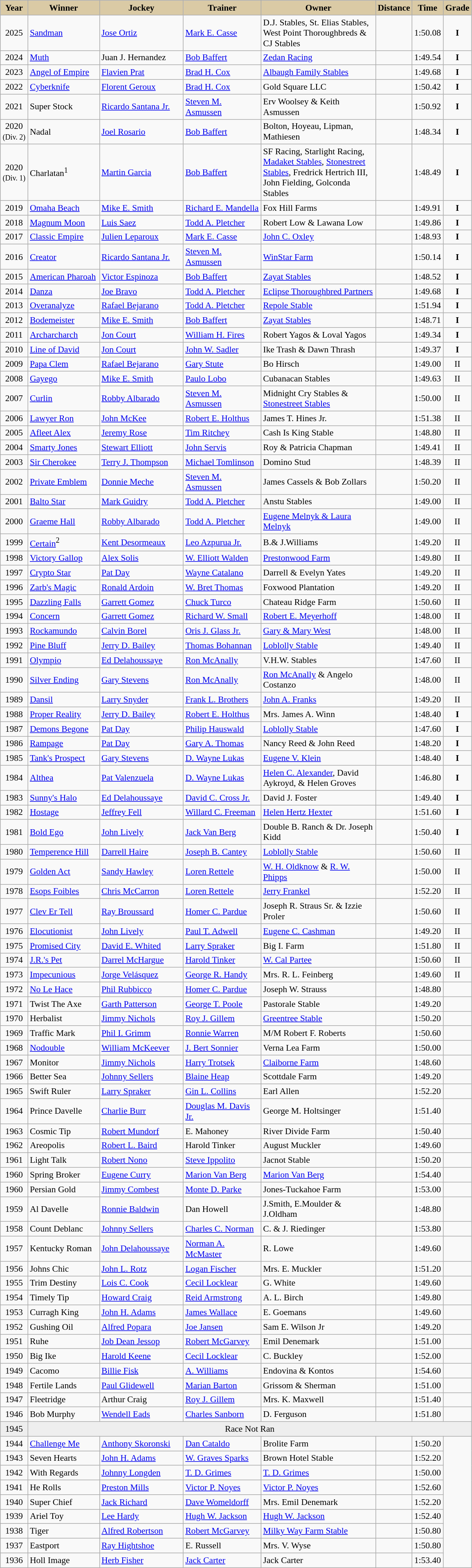<table class="wikitable sortable" style="font-size:90%">
<tr>
<th style="background-color:#DACAA5; width:38px">Year <br></th>
<th style="background-color:#DACAA5; width:110px">Winner <br></th>
<th style="background-color:#DACAA5; width:130px">Jockey <br></th>
<th style="background-color:#DACAA5; width:120px">Trainer  <br></th>
<th style="background-color:#DACAA5; width:180px">Owner  <br></th>
<th style="background-color:#DACAA5; width:20px">Distance<br></th>
<th style="background-color:#DACAA5; width:30px">Time <br></th>
<th style="background-color:#DACAA5; width:40px">Grade</th>
</tr>
<tr>
<td align="center">2025</td>
<td><a href='#'>Sandman</a></td>
<td><a href='#'>Jose Ortiz</a></td>
<td><a href='#'>Mark E. Casse</a></td>
<td>D.J. Stables, St. Elias Stables, West Point Thoroughbreds & CJ Stables</td>
<td align="center"></td>
<td align="center">1:50.08</td>
<td align="center"><strong>I</strong></td>
</tr>
<tr>
<td align="center">2024</td>
<td><a href='#'>Muth</a></td>
<td>Juan J. Hernandez</td>
<td><a href='#'>Bob Baffert</a></td>
<td><a href='#'>Zedan Racing</a></td>
<td align=center></td>
<td align=center>1:49.54</td>
<td align=center><strong>I</strong></td>
</tr>
<tr>
<td align="center">2023</td>
<td><a href='#'>Angel of Empire</a></td>
<td><a href='#'>Flavien Prat</a></td>
<td><a href='#'>Brad H. Cox</a></td>
<td><a href='#'>Albaugh Family Stables</a></td>
<td align=center></td>
<td align=center>1:49.68</td>
<td align=center><strong>I</strong></td>
</tr>
<tr>
<td align="center">2022</td>
<td><a href='#'>Cyberknife</a></td>
<td><a href='#'>Florent Geroux</a></td>
<td><a href='#'>Brad H. Cox</a></td>
<td>Gold Square LLC</td>
<td align="center"></td>
<td align="center">1:50.42</td>
<td align="center"><strong>I</strong></td>
</tr>
<tr>
<td align="center">2021</td>
<td>Super Stock</td>
<td><a href='#'>Ricardo Santana Jr.</a></td>
<td><a href='#'>Steven M. Asmussen</a></td>
<td>Erv Woolsey & Keith Asmussen</td>
<td align="center"></td>
<td align="center">1:50.92</td>
<td align="center"><strong>I</strong></td>
</tr>
<tr>
<td align="center">2020<br><small>(Div. 2)</small></td>
<td>Nadal</td>
<td><a href='#'>Joel Rosario</a></td>
<td><a href='#'>Bob Baffert</a></td>
<td>Bolton, Hoyeau, Lipman, Mathiesen</td>
<td align="center"></td>
<td align="center">1:48.34</td>
<td align="center"><strong>I</strong></td>
</tr>
<tr>
<td align="center">2020<br><small>(Div. 1)</small></td>
<td>Charlatan<sup>1</sup></td>
<td><a href='#'>Martin Garcia</a></td>
<td><a href='#'>Bob Baffert</a></td>
<td>SF Racing, Starlight Racing, <a href='#'>Madaket Stables</a>, <a href='#'>Stonestreet Stables</a>, Fredrick Hertrich III, John Fielding, Golconda Stables</td>
<td align="center"></td>
<td align="center">1:48.49</td>
<td align="center"><strong>I</strong></td>
</tr>
<tr>
<td align="center">2019</td>
<td><a href='#'>Omaha Beach</a></td>
<td><a href='#'>Mike E. Smith</a></td>
<td><a href='#'>Richard E. Mandella</a></td>
<td>Fox Hill Farms</td>
<td align="center"></td>
<td align="center">1:49.91</td>
<td align="center"><strong>I</strong></td>
</tr>
<tr>
<td align="center">2018</td>
<td><a href='#'>Magnum Moon</a></td>
<td><a href='#'>Luis Saez</a></td>
<td><a href='#'>Todd A. Pletcher</a></td>
<td>Robert Low & Lawana Low</td>
<td align="center"></td>
<td align="center">1:49.86</td>
<td align="center"><strong>I</strong></td>
</tr>
<tr>
<td align="center">2017</td>
<td><a href='#'>Classic Empire</a></td>
<td><a href='#'>Julien Leparoux</a></td>
<td><a href='#'>Mark E. Casse</a></td>
<td><a href='#'>John C. Oxley</a></td>
<td align="center"></td>
<td align="center">1:48.93</td>
<td align="center"><strong>I</strong></td>
</tr>
<tr>
<td align="center">2016</td>
<td><a href='#'>Creator</a></td>
<td><a href='#'>Ricardo Santana Jr.</a></td>
<td><a href='#'>Steven M. Asmussen</a></td>
<td><a href='#'>WinStar Farm</a></td>
<td align="center"></td>
<td align="center">1:50.14</td>
<td align="center"><strong>I</strong></td>
</tr>
<tr>
<td align="center">2015</td>
<td><a href='#'>American Pharoah</a></td>
<td><a href='#'>Victor Espinoza</a></td>
<td><a href='#'>Bob Baffert</a></td>
<td><a href='#'>Zayat Stables</a></td>
<td align="center"></td>
<td align="center">1:48.52</td>
<td align="center"><strong>I</strong></td>
</tr>
<tr>
<td align="center">2014</td>
<td><a href='#'>Danza</a></td>
<td><a href='#'>Joe Bravo</a></td>
<td><a href='#'>Todd A. Pletcher</a></td>
<td><a href='#'>Eclipse Thoroughbred Partners</a></td>
<td align="center"></td>
<td align="center">1:49.68</td>
<td align="center"><strong>I</strong></td>
</tr>
<tr>
<td align="center">2013</td>
<td><a href='#'>Overanalyze</a></td>
<td><a href='#'>Rafael Bejarano</a></td>
<td><a href='#'>Todd A. Pletcher</a></td>
<td><a href='#'>Repole Stable</a></td>
<td align="center"></td>
<td align="center">1:51.94</td>
<td align="center"><strong>I</strong></td>
</tr>
<tr>
<td align="center">2012</td>
<td><a href='#'>Bodemeister</a></td>
<td><a href='#'>Mike E. Smith</a></td>
<td><a href='#'>Bob Baffert</a></td>
<td><a href='#'>Zayat Stables</a></td>
<td align="center"></td>
<td align="center">1:48.71</td>
<td align="center"><strong>I</strong></td>
</tr>
<tr>
<td align="center">2011</td>
<td><a href='#'>Archarcharch</a></td>
<td><a href='#'>Jon Court</a></td>
<td><a href='#'>William H. Fires</a></td>
<td>Robert Yagos & Loval Yagos</td>
<td align="center"></td>
<td align="center">1:49.34</td>
<td align="center"><strong>I</strong></td>
</tr>
<tr>
<td align="center">2010</td>
<td><a href='#'>Line of David</a></td>
<td><a href='#'>Jon Court</a></td>
<td><a href='#'>John W. Sadler</a></td>
<td>Ike Trash & Dawn Thrash</td>
<td align="center"></td>
<td align="center">1:49.37</td>
<td align="center"><strong>I</strong></td>
</tr>
<tr>
<td align="center">2009</td>
<td><a href='#'>Papa Clem</a></td>
<td><a href='#'>Rafael Bejarano</a></td>
<td><a href='#'>Gary Stute</a></td>
<td>Bo Hirsch</td>
<td align="center"></td>
<td align="center">1:49.00</td>
<td align="center">II</td>
</tr>
<tr>
<td align="center">2008</td>
<td><a href='#'>Gayego</a></td>
<td><a href='#'>Mike E. Smith</a></td>
<td><a href='#'>Paulo Lobo</a></td>
<td>Cubanacan Stables</td>
<td align="center"></td>
<td align="center">1:49.63</td>
<td align="center">II</td>
</tr>
<tr>
<td align="center">2007</td>
<td><a href='#'>Curlin</a></td>
<td><a href='#'>Robby Albarado</a></td>
<td><a href='#'>Steven M. Asmussen</a></td>
<td>Midnight Cry Stables & <a href='#'>Stonestreet Stables</a></td>
<td align="center"></td>
<td align="center">1:50.00</td>
<td align="center">II</td>
</tr>
<tr>
<td align="center">2006</td>
<td><a href='#'>Lawyer Ron</a></td>
<td><a href='#'>John McKee</a></td>
<td><a href='#'>Robert E. Holthus</a></td>
<td>James T. Hines Jr.</td>
<td align="center"></td>
<td align="center">1:51.38</td>
<td align="center">II</td>
</tr>
<tr>
<td align="center">2005</td>
<td><a href='#'>Afleet Alex</a></td>
<td><a href='#'>Jeremy Rose</a></td>
<td><a href='#'>Tim Ritchey</a></td>
<td>Cash Is King Stable</td>
<td align="center"></td>
<td align="center">1:48.80</td>
<td align="center">II</td>
</tr>
<tr>
<td align="center">2004</td>
<td><a href='#'>Smarty Jones</a></td>
<td><a href='#'>Stewart Elliott</a></td>
<td><a href='#'>John Servis</a></td>
<td>Roy & Patricia Chapman</td>
<td align="center"></td>
<td align="center">1:49.41</td>
<td align="center">II</td>
</tr>
<tr>
<td align="center">2003</td>
<td><a href='#'>Sir Cherokee</a></td>
<td><a href='#'>Terry J. Thompson</a></td>
<td><a href='#'>Michael Tomlinson</a></td>
<td>Domino Stud</td>
<td align="center"></td>
<td align="center">1:48.39</td>
<td align="center">II</td>
</tr>
<tr>
<td align="center">2002</td>
<td><a href='#'>Private Emblem</a></td>
<td><a href='#'>Donnie Meche</a></td>
<td><a href='#'>Steven M. Asmussen</a></td>
<td>James Cassels & Bob Zollars</td>
<td align="center"></td>
<td align="center">1:50.20</td>
<td align="center">II</td>
</tr>
<tr>
<td align="center">2001</td>
<td><a href='#'>Balto Star</a></td>
<td><a href='#'>Mark Guidry</a></td>
<td><a href='#'>Todd A. Pletcher</a></td>
<td>Anstu Stables</td>
<td align="center"></td>
<td align="center">1:49.00</td>
<td align="center">II</td>
</tr>
<tr>
<td align="center">2000</td>
<td><a href='#'>Graeme Hall</a></td>
<td><a href='#'>Robby Albarado</a></td>
<td><a href='#'>Todd A. Pletcher</a></td>
<td><a href='#'>Eugene Melnyk & Laura Melnyk</a></td>
<td align="center"></td>
<td align="center">1:49.00</td>
<td align="center">II</td>
</tr>
<tr>
<td align="center">1999</td>
<td><a href='#'>Certain</a><sup>2</sup></td>
<td><a href='#'>Kent Desormeaux</a></td>
<td><a href='#'>Leo Azpurua Jr.</a></td>
<td>B.& J.Williams</td>
<td align="center"></td>
<td align="center">1:49.20</td>
<td align="center">II</td>
</tr>
<tr>
<td align="center">1998</td>
<td><a href='#'>Victory Gallop</a></td>
<td><a href='#'>Alex Solis</a></td>
<td><a href='#'>W. Elliott Walden</a></td>
<td><a href='#'>Prestonwood Farm</a></td>
<td align="center"></td>
<td align="center">1:49.80</td>
<td align="center">II</td>
</tr>
<tr>
<td align="center">1997</td>
<td><a href='#'>Crypto Star</a></td>
<td><a href='#'>Pat Day</a></td>
<td><a href='#'>Wayne Catalano</a></td>
<td>Darrell & Evelyn Yates</td>
<td align="center"></td>
<td align="center">1:49.20</td>
<td align="center">II</td>
</tr>
<tr>
<td align="center">1996</td>
<td><a href='#'>Zarb's Magic</a></td>
<td><a href='#'>Ronald Ardoin</a></td>
<td><a href='#'>W. Bret Thomas</a></td>
<td>Foxwood Plantation</td>
<td align="center"></td>
<td align="center">1:49.20</td>
<td align="center">II</td>
</tr>
<tr>
<td align="center">1995</td>
<td><a href='#'>Dazzling Falls</a></td>
<td><a href='#'>Garrett Gomez</a></td>
<td><a href='#'>Chuck Turco</a></td>
<td>Chateau Ridge Farm</td>
<td align="center"></td>
<td align="center">1:50.60</td>
<td align="center">II</td>
</tr>
<tr>
<td align="center">1994</td>
<td><a href='#'>Concern</a></td>
<td><a href='#'>Garrett Gomez</a></td>
<td><a href='#'>Richard W. Small</a></td>
<td><a href='#'>Robert E. Meyerhoff</a></td>
<td align="center"></td>
<td align="center">1:48.00</td>
<td align="center">II</td>
</tr>
<tr>
<td align="center">1993</td>
<td><a href='#'>Rockamundo</a></td>
<td><a href='#'>Calvin Borel</a></td>
<td><a href='#'>Oris J. Glass Jr.</a></td>
<td><a href='#'>Gary & Mary West</a></td>
<td align="center"></td>
<td align="center">1:48.00</td>
<td align="center">II</td>
</tr>
<tr>
<td align="center">1992</td>
<td><a href='#'>Pine Bluff</a></td>
<td><a href='#'>Jerry D. Bailey</a></td>
<td><a href='#'>Thomas Bohannan</a></td>
<td><a href='#'>Loblolly Stable</a></td>
<td align="center"></td>
<td align="center">1:49.40</td>
<td align="center">II</td>
</tr>
<tr>
<td align="center">1991</td>
<td><a href='#'>Olympio</a></td>
<td><a href='#'>Ed Delahoussaye</a></td>
<td><a href='#'>Ron McAnally</a></td>
<td>V.H.W. Stables</td>
<td align="center"></td>
<td align="center">1:47.60</td>
<td align="center">II</td>
</tr>
<tr>
<td align="center">1990</td>
<td><a href='#'>Silver Ending</a></td>
<td><a href='#'>Gary Stevens</a></td>
<td><a href='#'>Ron McAnally</a></td>
<td><a href='#'>Ron McAnally</a> & Angelo Costanzo</td>
<td align="center"></td>
<td align="center">1:48.00</td>
<td align="center">II</td>
</tr>
<tr>
<td align="center">1989</td>
<td><a href='#'>Dansil</a></td>
<td><a href='#'>Larry Snyder</a></td>
<td><a href='#'>Frank L. Brothers</a></td>
<td><a href='#'>John A. Franks</a></td>
<td align="center"></td>
<td align="center">1:49.20</td>
<td align="center">II</td>
</tr>
<tr>
<td align="center">1988</td>
<td><a href='#'>Proper Reality</a></td>
<td><a href='#'>Jerry D. Bailey</a></td>
<td><a href='#'>Robert E. Holthus</a></td>
<td>Mrs. James A. Winn</td>
<td align="center"></td>
<td align="center">1:48.40</td>
<td align="center"><strong>I</strong></td>
</tr>
<tr>
<td align="center">1987</td>
<td><a href='#'>Demons Begone</a></td>
<td><a href='#'>Pat Day</a></td>
<td><a href='#'>Philip Hauswald</a></td>
<td><a href='#'>Loblolly Stable</a></td>
<td align="center"></td>
<td align="center">1:47.60</td>
<td align="center"><strong>I</strong></td>
</tr>
<tr>
<td align="center">1986</td>
<td><a href='#'>Rampage</a></td>
<td><a href='#'>Pat Day</a></td>
<td><a href='#'>Gary A. Thomas</a></td>
<td>Nancy Reed & John Reed</td>
<td align="center"></td>
<td align="center">1:48.20</td>
<td align="center"><strong>I</strong></td>
</tr>
<tr>
<td align="center">1985</td>
<td><a href='#'>Tank's Prospect</a></td>
<td><a href='#'>Gary Stevens</a></td>
<td><a href='#'>D. Wayne Lukas</a></td>
<td><a href='#'>Eugene V. Klein</a></td>
<td align="center"></td>
<td align="center">1:48.40</td>
<td align="center"><strong>I</strong></td>
</tr>
<tr>
<td align="center">1984</td>
<td><a href='#'>Althea</a></td>
<td><a href='#'>Pat Valenzuela</a></td>
<td><a href='#'>D. Wayne Lukas</a></td>
<td><a href='#'>Helen C. Alexander</a>, David Aykroyd, & Helen Groves</td>
<td align="center"></td>
<td align="center">1:46.80</td>
<td align="center"><strong>I</strong></td>
</tr>
<tr>
<td align="center">1983</td>
<td><a href='#'>Sunny's Halo</a></td>
<td><a href='#'>Ed Delahoussaye</a></td>
<td><a href='#'>David C. Cross Jr.</a></td>
<td>David J. Foster</td>
<td align="center"></td>
<td align="center">1:49.40</td>
<td align="center"><strong>I</strong></td>
</tr>
<tr>
<td align="center">1982</td>
<td><a href='#'>Hostage</a></td>
<td><a href='#'>Jeffrey Fell</a></td>
<td><a href='#'>Willard C. Freeman</a></td>
<td><a href='#'>Helen Hertz Hexter</a></td>
<td align="center"></td>
<td align="center">1:51.60</td>
<td align="center"><strong>I</strong></td>
</tr>
<tr>
<td align="center">1981</td>
<td><a href='#'>Bold Ego</a></td>
<td><a href='#'>John Lively</a></td>
<td><a href='#'>Jack Van Berg</a></td>
<td>Double B. Ranch & Dr. Joseph Kidd</td>
<td align="center"></td>
<td align="center">1:50.40</td>
<td align="center"><strong>I</strong></td>
</tr>
<tr>
<td align="center">1980</td>
<td><a href='#'>Temperence Hill</a></td>
<td><a href='#'>Darrell Haire</a></td>
<td><a href='#'>Joseph B. Cantey</a></td>
<td><a href='#'>Loblolly Stable</a></td>
<td align="center"></td>
<td align="center">1:50.60</td>
<td align="center">II</td>
</tr>
<tr>
<td align="center">1979</td>
<td><a href='#'>Golden Act</a></td>
<td><a href='#'>Sandy Hawley</a></td>
<td><a href='#'>Loren Rettele</a></td>
<td><a href='#'>W. H. Oldknow</a> & <a href='#'>R. W. Phipps</a></td>
<td align="center"></td>
<td align="center">1:50.00</td>
<td align="center">II</td>
</tr>
<tr>
<td align="center">1978</td>
<td><a href='#'>Esops Foibles</a></td>
<td><a href='#'>Chris McCarron</a></td>
<td><a href='#'>Loren Rettele</a></td>
<td><a href='#'>Jerry Frankel</a></td>
<td align="center"></td>
<td align="center">1:52.20</td>
<td align="center">II</td>
</tr>
<tr>
<td align="center">1977</td>
<td><a href='#'>Clev Er Tell</a></td>
<td><a href='#'>Ray Broussard</a></td>
<td><a href='#'>Homer C. Pardue</a></td>
<td>Joseph R. Straus Sr. & Izzie Proler</td>
<td align="center"></td>
<td align="center">1:50.60</td>
<td align="center">II</td>
</tr>
<tr>
<td align="center">1976</td>
<td><a href='#'>Elocutionist</a></td>
<td><a href='#'>John Lively</a></td>
<td><a href='#'>Paul T. Adwell</a></td>
<td><a href='#'>Eugene C. Cashman</a></td>
<td align="center"></td>
<td align="center">1:49.20</td>
<td align="center">II</td>
</tr>
<tr>
<td align="center">1975</td>
<td><a href='#'>Promised City</a></td>
<td><a href='#'>David E. Whited</a></td>
<td><a href='#'>Larry Spraker</a></td>
<td>Big I. Farm</td>
<td align="center"></td>
<td align="center">1:51.80</td>
<td align="center">II</td>
</tr>
<tr>
<td align="center">1974</td>
<td><a href='#'>J.R.'s Pet</a></td>
<td><a href='#'>Darrel McHargue</a></td>
<td><a href='#'>Harold Tinker</a></td>
<td><a href='#'>W. Cal Partee</a></td>
<td align="center"></td>
<td align="center">1:50.60</td>
<td align="center">II</td>
</tr>
<tr>
<td align="center">1973</td>
<td><a href='#'>Impecunious</a></td>
<td><a href='#'>Jorge Velásquez</a></td>
<td><a href='#'>George R. Handy</a></td>
<td>Mrs. R. L. Feinberg</td>
<td align="center"></td>
<td align="center">1:49.60</td>
<td align="center">II</td>
</tr>
<tr>
<td align="center">1972</td>
<td><a href='#'>No Le Hace</a></td>
<td><a href='#'>Phil Rubbicco</a></td>
<td><a href='#'>Homer C. Pardue</a></td>
<td>Joseph W. Strauss</td>
<td align="center"></td>
<td align="center">1:48.80</td>
<td></td>
</tr>
<tr>
<td align="center">1971</td>
<td>Twist The Axe</td>
<td><a href='#'>Garth Patterson</a></td>
<td><a href='#'>George T. Poole</a></td>
<td>Pastorale Stable</td>
<td align="center"></td>
<td align="center">1:49.20</td>
<td></td>
</tr>
<tr>
<td align="center">1970</td>
<td>Herbalist</td>
<td><a href='#'>Jimmy Nichols</a></td>
<td><a href='#'>Roy J. Gillem</a></td>
<td><a href='#'>Greentree Stable</a></td>
<td align="center"></td>
<td align="center">1:50.20</td>
<td></td>
</tr>
<tr>
<td align="center">1969</td>
<td>Traffic Mark</td>
<td><a href='#'>Phil I. Grimm</a></td>
<td><a href='#'>Ronnie Warren</a></td>
<td>M/M  Robert F. Roberts</td>
<td align="center"></td>
<td align="center">1:50.60</td>
<td></td>
</tr>
<tr>
<td align="center">1968</td>
<td><a href='#'>Nodouble</a></td>
<td><a href='#'>William McKeever</a></td>
<td><a href='#'>J. Bert Sonnier</a></td>
<td>Verna Lea Farm</td>
<td align="center"></td>
<td align="center">1:50.00</td>
<td></td>
</tr>
<tr>
<td align="center">1967</td>
<td>Monitor</td>
<td><a href='#'>Jimmy Nichols</a></td>
<td><a href='#'>Harry Trotsek</a></td>
<td><a href='#'>Claiborne Farm</a></td>
<td align="center"></td>
<td align="center">1:48.60</td>
<td></td>
</tr>
<tr>
<td align="center">1966</td>
<td>Better Sea</td>
<td><a href='#'>Johnny Sellers</a></td>
<td><a href='#'>Blaine Heap</a></td>
<td>Scottdale Farm</td>
<td align="center"></td>
<td align="center">1:49.20</td>
<td></td>
</tr>
<tr>
<td align="center">1965</td>
<td>Swift Ruler</td>
<td><a href='#'>Larry Spraker</a></td>
<td><a href='#'>Gin L. Collins</a></td>
<td>Earl Allen</td>
<td align="center"></td>
<td align="center">1:52.20</td>
<td></td>
</tr>
<tr>
<td align="center">1964</td>
<td>Prince Davelle</td>
<td><a href='#'>Charlie Burr</a></td>
<td><a href='#'>Douglas M. Davis Jr.</a></td>
<td>George M. Holtsinger</td>
<td align="center"></td>
<td align="center">1:51.40</td>
<td></td>
</tr>
<tr>
<td align="center">1963</td>
<td>Cosmic Tip</td>
<td><a href='#'>Robert Mundorf</a></td>
<td>E. Mahoney</td>
<td>River Divide Farm</td>
<td align="center"></td>
<td align="center">1:50.40</td>
<td></td>
</tr>
<tr>
<td align="center">1962</td>
<td>Areopolis</td>
<td><a href='#'>Robert L. Baird</a></td>
<td>Harold Tinker</td>
<td>August Muckler</td>
<td align="center"></td>
<td align="center">1:49.60</td>
<td></td>
</tr>
<tr>
<td align="center">1961</td>
<td>Light Talk</td>
<td><a href='#'>Robert Nono</a></td>
<td><a href='#'>Steve Ippolito</a></td>
<td>Jacnot Stable</td>
<td align="center"></td>
<td align="center">1:50.20</td>
<td></td>
</tr>
<tr>
<td align="center">1960</td>
<td>Spring Broker</td>
<td><a href='#'>Eugene Curry</a></td>
<td><a href='#'>Marion Van Berg</a></td>
<td><a href='#'>Marion Van Berg</a></td>
<td align="center"></td>
<td align="center">1:54.40</td>
<td></td>
</tr>
<tr>
<td align="center">1960</td>
<td>Persian Gold</td>
<td><a href='#'>Jimmy Combest</a></td>
<td><a href='#'>Monte D. Parke</a></td>
<td>Jones-Tuckahoe Farm</td>
<td align="center"></td>
<td align="center">1:53.00</td>
<td></td>
</tr>
<tr>
<td align="center">1959</td>
<td>Al Davelle</td>
<td><a href='#'>Ronnie Baldwin</a></td>
<td>Dan Howell</td>
<td>J.Smith, E.Moulder & J.Oldham</td>
<td align="center"></td>
<td align="center">1:48.80</td>
<td></td>
</tr>
<tr>
<td align="center">1958</td>
<td>Count Deblanc</td>
<td><a href='#'>Johnny Sellers</a></td>
<td><a href='#'>Charles C. Norman</a></td>
<td>C. & J. Riedinger</td>
<td align="center"></td>
<td align="center">1:53.80</td>
<td></td>
</tr>
<tr>
<td align="center">1957</td>
<td>Kentucky Roman</td>
<td><a href='#'>John Delahoussaye</a></td>
<td><a href='#'>Norman A. McMaster</a></td>
<td>R. Lowe</td>
<td align="center"></td>
<td align="center">1:49.60</td>
<td></td>
</tr>
<tr>
<td align="center">1956</td>
<td>Johns Chic</td>
<td><a href='#'>John L. Rotz</a></td>
<td><a href='#'>Logan Fischer</a></td>
<td>Mrs. E. Muckler</td>
<td align="center"></td>
<td align="center">1:51.20</td>
<td></td>
</tr>
<tr>
<td align="center">1955</td>
<td>Trim Destiny</td>
<td><a href='#'>Lois C. Cook</a></td>
<td><a href='#'>Cecil Locklear</a></td>
<td>G. White</td>
<td align="center"></td>
<td align="center">1:49.60</td>
<td></td>
</tr>
<tr>
<td align="center">1954</td>
<td>Timely Tip</td>
<td><a href='#'>Howard Craig</a></td>
<td><a href='#'>Reid Armstrong</a></td>
<td>A. L. Birch</td>
<td align="center"></td>
<td align="center">1:49.80</td>
<td></td>
</tr>
<tr>
<td align="center">1953</td>
<td>Curragh King</td>
<td><a href='#'>John H. Adams</a></td>
<td><a href='#'>James Wallace</a></td>
<td>E. Goemans</td>
<td align="center"></td>
<td align="center">1:49.60</td>
<td></td>
</tr>
<tr>
<td align="center">1952</td>
<td>Gushing Oil</td>
<td><a href='#'>Alfred Popara</a></td>
<td><a href='#'>Joe Jansen</a></td>
<td>Sam E. Wilson Jr</td>
<td align="center"></td>
<td align="center">1:49.20</td>
<td></td>
</tr>
<tr>
<td align="center">1951</td>
<td>Ruhe</td>
<td><a href='#'>Job Dean Jessop</a></td>
<td><a href='#'>Robert McGarvey</a></td>
<td>Emil Denemark</td>
<td align="center"></td>
<td align="center">1:51.00</td>
<td></td>
</tr>
<tr>
<td align="center">1950</td>
<td>Big Ike</td>
<td><a href='#'>Harold Keene</a></td>
<td><a href='#'>Cecil Locklear</a></td>
<td>C. Buckley</td>
<td align="center"></td>
<td align="center">1:52.00</td>
<td></td>
</tr>
<tr>
<td align="center">1949</td>
<td>Cacomo</td>
<td><a href='#'>Billie Fisk</a></td>
<td><a href='#'>A. Williams</a></td>
<td>Endovina & Kontos</td>
<td align="center"></td>
<td align="center">1:54.60</td>
<td></td>
</tr>
<tr>
<td align="center">1948</td>
<td>Fertile Lands</td>
<td><a href='#'>Paul Glidewell</a></td>
<td><a href='#'>Marian Barton</a></td>
<td>Grissom & Sherman</td>
<td align="center"></td>
<td align="center">1:51.00</td>
<td></td>
</tr>
<tr>
<td align="center">1947</td>
<td>Fleetridge</td>
<td>Arthur Craig</td>
<td><a href='#'>Roy J. Gillem</a></td>
<td>Mrs. K. Maxwell</td>
<td align="center"></td>
<td align="center">1:51.40</td>
<td></td>
</tr>
<tr>
<td align="center">1946</td>
<td>Bob Murphy</td>
<td><a href='#'>Wendell Eads</a></td>
<td><a href='#'>Charles Sanborn</a></td>
<td>D. Ferguson</td>
<td align="center"></td>
<td align="center">1:51.80</td>
<td></td>
</tr>
<tr bgcolor="#eeeeee">
<td align="center">1945</td>
<td colspan="7" align="center">Race Not Ran</td>
</tr>
<tr>
<td align="center">1944</td>
<td><a href='#'>Challenge Me</a></td>
<td><a href='#'>Anthony Skoronski</a></td>
<td><a href='#'>Dan Cataldo</a></td>
<td>Brolite Farm</td>
<td align="center"></td>
<td align="center">1:50.20</td>
</tr>
<tr>
<td align="center">1943</td>
<td>Seven Hearts</td>
<td><a href='#'>John H. Adams</a></td>
<td><a href='#'>W. Graves Sparks</a></td>
<td>Brown Hotel Stable</td>
<td align="center"></td>
<td align="center">1:52.20</td>
</tr>
<tr>
<td align="center">1942</td>
<td>With Regards</td>
<td><a href='#'>Johnny Longden</a></td>
<td><a href='#'>T. D. Grimes</a></td>
<td><a href='#'>T. D. Grimes</a></td>
<td align="center"></td>
<td align="center">1:50.00</td>
</tr>
<tr>
<td align="center">1941</td>
<td>He Rolls</td>
<td><a href='#'>Preston Mills</a></td>
<td><a href='#'>Victor P. Noyes</a></td>
<td><a href='#'>Victor P. Noyes</a></td>
<td align="center"></td>
<td align="center">1:52.60</td>
</tr>
<tr>
<td align="center">1940</td>
<td>Super Chief</td>
<td><a href='#'>Jack Richard</a></td>
<td><a href='#'>Dave Womeldorff</a></td>
<td>Mrs. Emil Denemark</td>
<td align="center"></td>
<td align="center">1:52.20</td>
</tr>
<tr>
<td align="center">1939</td>
<td>Ariel Toy</td>
<td><a href='#'>Lee Hardy</a></td>
<td><a href='#'>Hugh W. Jackson</a></td>
<td><a href='#'>Hugh W. Jackson</a></td>
<td align="center"></td>
<td align="center">1:52.40</td>
</tr>
<tr>
<td align="center">1938</td>
<td>Tiger</td>
<td><a href='#'>Alfred Robertson</a></td>
<td><a href='#'>Robert McGarvey</a></td>
<td><a href='#'>Milky Way Farm Stable</a></td>
<td align="center"></td>
<td align="center">1:50.80</td>
</tr>
<tr>
<td align="center">1937</td>
<td>Eastport</td>
<td><a href='#'>Ray Hightshoe</a></td>
<td>E. Russell</td>
<td>Mrs. V. Wyse</td>
<td align="center"></td>
<td align="center">1:50.80</td>
</tr>
<tr>
<td align="center">1936</td>
<td>Holl Image</td>
<td><a href='#'>Herb Fisher</a></td>
<td><a href='#'>Jack Carter</a></td>
<td>Jack Carter</td>
<td align="center"></td>
<td align="center">1:53.40</td>
</tr>
</table>
